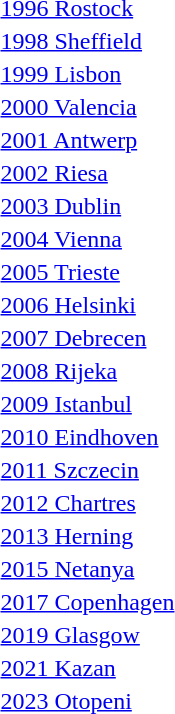<table>
<tr>
<td><a href='#'>1996 Rostock</a></td>
<td></td>
<td></td>
<td></td>
</tr>
<tr>
<td><a href='#'>1998 Sheffield</a></td>
<td></td>
<td></td>
<td></td>
</tr>
<tr>
<td><a href='#'>1999 Lisbon</a></td>
<td></td>
<td></td>
<td></td>
</tr>
<tr>
<td><a href='#'>2000 Valencia</a></td>
<td></td>
<td></td>
<td></td>
</tr>
<tr>
<td><a href='#'>2001 Antwerp</a></td>
<td></td>
<td></td>
<td></td>
</tr>
<tr>
<td><a href='#'>2002 Riesa</a></td>
<td></td>
<td></td>
<td></td>
</tr>
<tr>
<td><a href='#'>2003 Dublin</a></td>
<td></td>
<td></td>
<td></td>
</tr>
<tr>
<td><a href='#'>2004 Vienna</a></td>
<td></td>
<td></td>
<td></td>
</tr>
<tr>
<td><a href='#'>2005 Trieste</a></td>
<td></td>
<td></td>
<td></td>
</tr>
<tr>
<td><a href='#'>2006 Helsinki</a></td>
<td></td>
<td></td>
<td></td>
</tr>
<tr>
<td><a href='#'>2007 Debrecen</a></td>
<td></td>
<td></td>
<td></td>
</tr>
<tr>
<td><a href='#'>2008 Rijeka</a></td>
<td></td>
<td></td>
<td></td>
</tr>
<tr>
<td><a href='#'>2009 Istanbul</a></td>
<td></td>
<td></td>
<td></td>
</tr>
<tr>
<td><a href='#'>2010 Eindhoven</a></td>
<td></td>
<td></td>
<td></td>
</tr>
<tr>
<td><a href='#'>2011 Szczecin</a></td>
<td></td>
<td></td>
<td></td>
</tr>
<tr>
<td><a href='#'>2012 Chartres</a></td>
<td></td>
<td></td>
<td></td>
</tr>
<tr>
<td><a href='#'>2013 Herning</a></td>
<td></td>
<td></td>
<td></td>
</tr>
<tr>
<td><a href='#'>2015 Netanya</a></td>
<td></td>
<td></td>
<td></td>
</tr>
<tr>
<td><a href='#'>2017 Copenhagen</a></td>
<td></td>
<td></td>
<td></td>
</tr>
<tr>
<td><a href='#'>2019 Glasgow</a></td>
<td></td>
<td></td>
<td></td>
</tr>
<tr>
<td><a href='#'>2021 Kazan</a></td>
<td></td>
<td></td>
<td></td>
</tr>
<tr>
<td><a href='#'>2023 Otopeni</a></td>
<td></td>
<td></td>
<td></td>
</tr>
</table>
